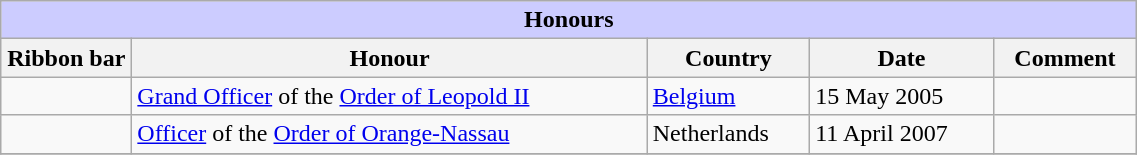<table class="wikitable" style="width:60%;">
<tr style="background:#ccf; text-align:center;">
<td colspan=5><strong>Honours</strong></td>
</tr>
<tr>
<th style="width:80px;">Ribbon bar</th>
<th>Honour</th>
<th>Country</th>
<th>Date</th>
<th>Comment</th>
</tr>
<tr>
<td></td>
<td><a href='#'>Grand Officer</a> of the <a href='#'>Order of Leopold II</a></td>
<td><a href='#'>Belgium</a></td>
<td>15 May 2005</td>
<td></td>
</tr>
<tr>
<td></td>
<td><a href='#'>Officer</a> of the <a href='#'>Order of Orange-Nassau</a></td>
<td>Netherlands</td>
<td>11 April 2007</td>
<td></td>
</tr>
<tr>
</tr>
</table>
